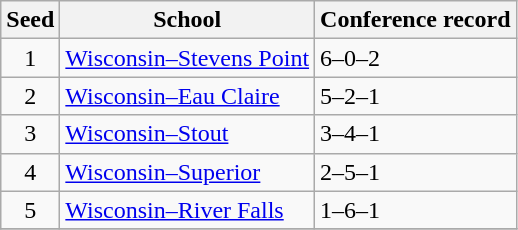<table class="wikitable">
<tr>
<th>Seed</th>
<th>School</th>
<th>Conference record</th>
</tr>
<tr>
<td align=center>1</td>
<td><a href='#'>Wisconsin–Stevens Point</a></td>
<td>6–0–2</td>
</tr>
<tr>
<td align=center>2</td>
<td><a href='#'>Wisconsin–Eau Claire</a></td>
<td>5–2–1</td>
</tr>
<tr>
<td align=center>3</td>
<td><a href='#'>Wisconsin–Stout</a></td>
<td>3–4–1</td>
</tr>
<tr>
<td align=center>4</td>
<td><a href='#'>Wisconsin–Superior</a></td>
<td>2–5–1</td>
</tr>
<tr>
<td align=center>5</td>
<td><a href='#'>Wisconsin–River Falls</a></td>
<td>1–6–1</td>
</tr>
<tr>
</tr>
</table>
